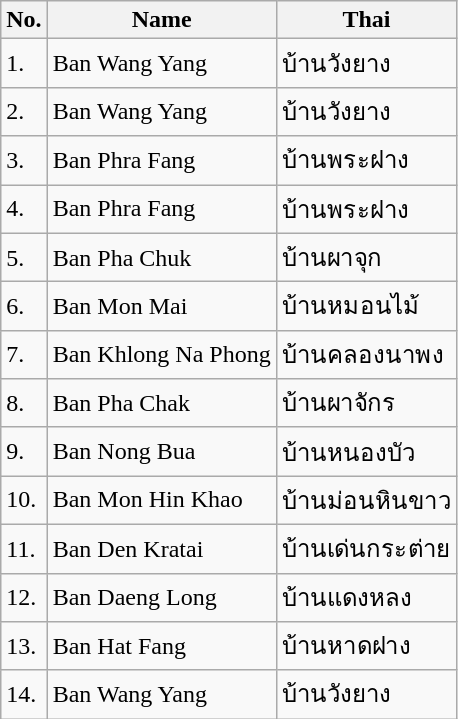<table class="wikitable sortable">
<tr>
<th>No.</th>
<th>Name</th>
<th>Thai</th>
</tr>
<tr>
<td>1.</td>
<td>Ban Wang Yang</td>
<td>บ้านวังยาง</td>
</tr>
<tr>
<td>2.</td>
<td>Ban Wang Yang</td>
<td>บ้านวังยาง</td>
</tr>
<tr>
<td>3.</td>
<td>Ban Phra Fang</td>
<td>บ้านพระฝาง</td>
</tr>
<tr>
<td>4.</td>
<td>Ban Phra Fang</td>
<td>บ้านพระฝาง</td>
</tr>
<tr>
<td>5.</td>
<td>Ban Pha Chuk</td>
<td>บ้านผาจุก</td>
</tr>
<tr>
<td>6.</td>
<td>Ban Mon Mai</td>
<td>บ้านหมอนไม้</td>
</tr>
<tr>
<td>7.</td>
<td>Ban Khlong Na Phong</td>
<td>บ้านคลองนาพง</td>
</tr>
<tr>
<td>8.</td>
<td>Ban Pha Chak</td>
<td>บ้านผาจักร</td>
</tr>
<tr>
<td>9.</td>
<td>Ban Nong Bua</td>
<td>บ้านหนองบัว</td>
</tr>
<tr>
<td>10.</td>
<td>Ban Mon Hin Khao</td>
<td>บ้านม่อนหินขาว</td>
</tr>
<tr>
<td>11.</td>
<td>Ban Den Kratai</td>
<td>บ้านเด่นกระต่าย</td>
</tr>
<tr>
<td>12.</td>
<td>Ban Daeng Long</td>
<td>บ้านแดงหลง</td>
</tr>
<tr>
<td>13.</td>
<td>Ban Hat Fang</td>
<td>บ้านหาดฝาง</td>
</tr>
<tr>
<td>14.</td>
<td>Ban Wang Yang</td>
<td>บ้านวังยาง</td>
</tr>
</table>
